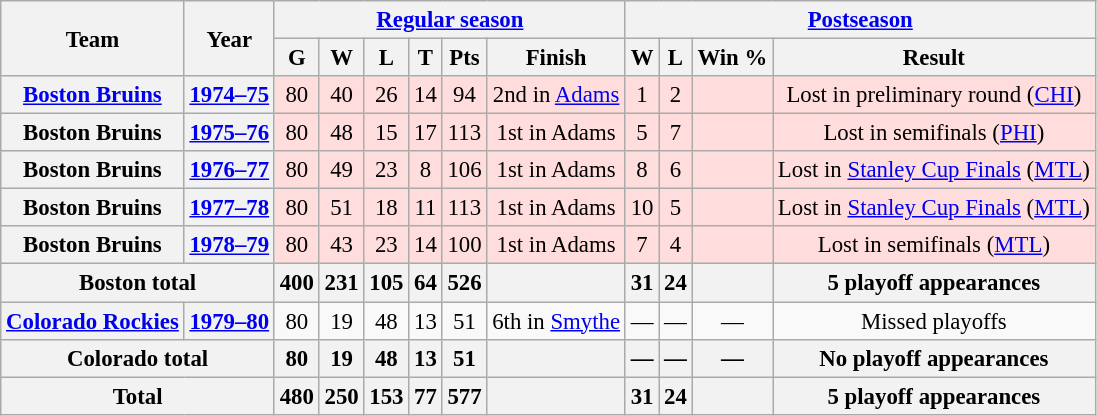<table class="wikitable" style="font-size: 95%; text-align:center;">
<tr>
<th rowspan="2">Team</th>
<th rowspan="2">Year</th>
<th colspan="6"><a href='#'>Regular season</a></th>
<th colspan="4"><a href='#'>Postseason</a></th>
</tr>
<tr>
<th>G</th>
<th>W</th>
<th>L</th>
<th>T</th>
<th>Pts</th>
<th>Finish</th>
<th>W</th>
<th>L</th>
<th>Win %</th>
<th>Result</th>
</tr>
<tr style="background:#fdd;">
<th><a href='#'>Boston Bruins</a></th>
<th><a href='#'>1974–75</a></th>
<td>80</td>
<td>40</td>
<td>26</td>
<td>14</td>
<td>94</td>
<td>2nd in <a href='#'>Adams</a></td>
<td>1</td>
<td>2</td>
<td></td>
<td>Lost in preliminary round (<a href='#'>CHI</a>)</td>
</tr>
<tr style="background:#fdd;">
<th>Boston Bruins</th>
<th><a href='#'>1975–76</a></th>
<td>80</td>
<td>48</td>
<td>15</td>
<td>17</td>
<td>113</td>
<td>1st in Adams</td>
<td>5</td>
<td>7</td>
<td></td>
<td>Lost in semifinals (<a href='#'>PHI</a>)</td>
</tr>
<tr style="background:#fdd;">
<th>Boston Bruins</th>
<th><a href='#'>1976–77</a></th>
<td>80</td>
<td>49</td>
<td>23</td>
<td>8</td>
<td>106</td>
<td>1st in Adams</td>
<td>8</td>
<td>6</td>
<td></td>
<td>Lost in <a href='#'>Stanley Cup Finals</a> (<a href='#'>MTL</a>)</td>
</tr>
<tr style="background:#fdd;">
<th>Boston Bruins</th>
<th><a href='#'>1977–78</a></th>
<td>80</td>
<td>51</td>
<td>18</td>
<td>11</td>
<td>113</td>
<td>1st in Adams</td>
<td>10</td>
<td>5</td>
<td></td>
<td>Lost in <a href='#'>Stanley Cup Finals</a> (<a href='#'>MTL</a>)</td>
</tr>
<tr style="background:#fdd;">
<th>Boston Bruins</th>
<th><a href='#'>1978–79</a></th>
<td>80</td>
<td>43</td>
<td>23</td>
<td>14</td>
<td>100</td>
<td>1st in Adams</td>
<td>7</td>
<td>4</td>
<td></td>
<td>Lost in semifinals (<a href='#'>MTL</a>)</td>
</tr>
<tr>
<th colspan="2">Boston total</th>
<th>400</th>
<th>231</th>
<th>105</th>
<th>64</th>
<th>526</th>
<th></th>
<th>31</th>
<th>24</th>
<th></th>
<th>5 playoff appearances</th>
</tr>
<tr>
<th><a href='#'>Colorado Rockies</a></th>
<th><a href='#'>1979–80</a></th>
<td>80</td>
<td>19</td>
<td>48</td>
<td>13</td>
<td>51</td>
<td>6th in <a href='#'>Smythe</a></td>
<td>—</td>
<td>—</td>
<td>—</td>
<td>Missed playoffs</td>
</tr>
<tr>
<th colspan="2">Colorado total</th>
<th>80</th>
<th>19</th>
<th>48</th>
<th>13</th>
<th>51</th>
<th></th>
<th>—</th>
<th>—</th>
<th>—</th>
<th>No playoff appearances</th>
</tr>
<tr>
<th colspan="2">Total</th>
<th>480</th>
<th>250</th>
<th>153</th>
<th>77</th>
<th>577</th>
<th></th>
<th>31</th>
<th>24</th>
<th></th>
<th>5 playoff appearances</th>
</tr>
</table>
